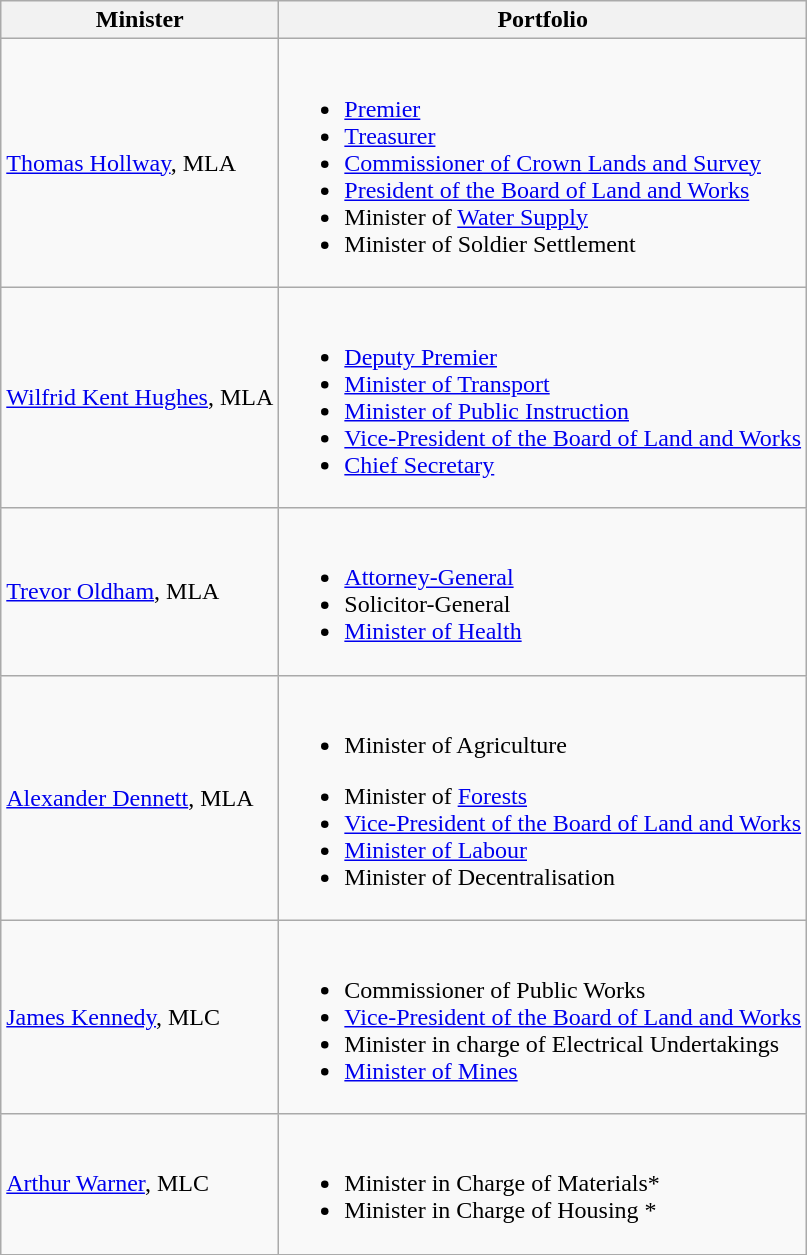<table class="wikitable">
<tr>
<th>Minister</th>
<th>Portfolio</th>
</tr>
<tr>
<td><a href='#'>Thomas Hollway</a>, MLA</td>
<td><br><ul><li><a href='#'>Premier</a></li><li><a href='#'>Treasurer</a></li><li><a href='#'>Commissioner of Crown Lands and Survey</a></li><li><a href='#'>President of the Board of Land and Works</a></li><li>Minister of <a href='#'>Water Supply</a></li><li>Minister of Soldier Settlement</li></ul></td>
</tr>
<tr>
<td><a href='#'>Wilfrid Kent Hughes</a>, MLA</td>
<td><br><ul><li><a href='#'>Deputy Premier</a></li><li><a href='#'>Minister of Transport</a></li><li><a href='#'>Minister of Public Instruction</a></li><li><a href='#'>Vice-President of the Board of Land and Works</a></li><li><a href='#'>Chief Secretary</a></li></ul></td>
</tr>
<tr>
<td><a href='#'>Trevor Oldham</a>, MLA</td>
<td><br><ul><li><a href='#'>Attorney-General</a></li><li>Solicitor-General</li><li><a href='#'>Minister of Health</a></li></ul></td>
</tr>
<tr>
<td><a href='#'>Alexander Dennett</a>, MLA</td>
<td><br><ul><li>Minister of Agriculture</li></ul><ul><li>Minister of <a href='#'>Forests</a></li><li><a href='#'>Vice-President of the Board of Land and Works</a></li><li><a href='#'>Minister of Labour</a></li><li>Minister of Decentralisation</li></ul></td>
</tr>
<tr>
<td><a href='#'>James Kennedy</a>, MLC</td>
<td><br><ul><li>Commissioner of Public Works</li><li><a href='#'>Vice-President of the Board of Land and Works</a></li><li>Minister in charge of Electrical Undertakings</li><li><a href='#'>Minister of Mines</a></li></ul></td>
</tr>
<tr>
<td><a href='#'>Arthur Warner</a>, MLC</td>
<td><br><ul><li>Minister in Charge of Materials*</li><li>Minister in Charge of Housing *</li></ul></td>
</tr>
</table>
